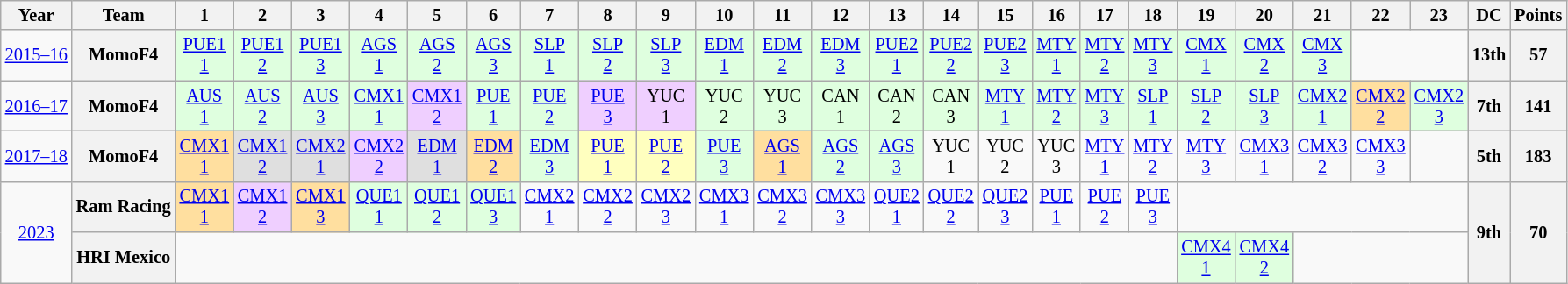<table class="wikitable" style="text-align:center; font-size:85%">
<tr>
<th>Year</th>
<th>Team</th>
<th>1</th>
<th>2</th>
<th>3</th>
<th>4</th>
<th>5</th>
<th>6</th>
<th>7</th>
<th>8</th>
<th>9</th>
<th>10</th>
<th>11</th>
<th>12</th>
<th>13</th>
<th>14</th>
<th>15</th>
<th>16</th>
<th>17</th>
<th>18</th>
<th>19</th>
<th>20</th>
<th>21</th>
<th>22</th>
<th>23</th>
<th>DC</th>
<th>Points</th>
</tr>
<tr>
<td nowrap><a href='#'>2015–16</a></td>
<th nowrap>MomoF4</th>
<td style="background:#DFFFDF"><a href='#'>PUE1<br>1</a><br></td>
<td style="background:#DFFFDF"><a href='#'>PUE1<br>2</a><br></td>
<td style="background:#DFFFDF"><a href='#'>PUE1<br>3</a><br></td>
<td style="background:#DFFFDF"><a href='#'>AGS<br>1</a><br></td>
<td style="background:#DFFFDF"><a href='#'>AGS<br>2</a><br></td>
<td style="background:#DFFFDF"><a href='#'>AGS<br>3</a><br></td>
<td style="background:#DFFFDF"><a href='#'>SLP<br>1</a><br></td>
<td style="background:#DFFFDF"><a href='#'>SLP<br>2</a><br></td>
<td style="background:#DFFFDF"><a href='#'>SLP<br>3</a><br></td>
<td style="background:#DFFFDF"><a href='#'>EDM<br>1</a><br></td>
<td style="background:#DFFFDF"><a href='#'>EDM<br>2</a><br></td>
<td style="background:#DFFFDF"><a href='#'>EDM<br>3</a><br></td>
<td style="background:#DFFFDF"><a href='#'>PUE2<br>1</a><br></td>
<td style="background:#DFFFDF"><a href='#'>PUE2<br>2</a><br></td>
<td style="background:#DFFFDF"><a href='#'>PUE2<br>3</a><br></td>
<td style="background:#DFFFDF"><a href='#'>MTY<br>1</a><br></td>
<td style="background:#DFFFDF"><a href='#'>MTY<br>2</a><br></td>
<td style="background:#DFFFDF"><a href='#'>MTY<br>3</a><br></td>
<td style="background:#DFFFDF"><a href='#'>CMX<br>1</a><br></td>
<td style="background:#DFFFDF"><a href='#'>CMX<br>2</a><br></td>
<td style="background:#DFFFDF"><a href='#'>CMX<br>3</a><br></td>
<td colspan=2></td>
<th>13th</th>
<th>57</th>
</tr>
<tr>
<td><a href='#'>2016–17</a></td>
<th>MomoF4</th>
<td style="background:#dfffdf"><a href='#'>AUS<br>1</a><br></td>
<td style="background:#dfffdf"><a href='#'>AUS<br>2</a><br></td>
<td style="background:#dfffdf"><a href='#'>AUS<br>3</a><br></td>
<td style="background:#dfffdf"><a href='#'>CMX1<br>1</a><br></td>
<td style="background:#efcfff"><a href='#'>CMX1<br>2</a><br></td>
<td style="background:#dfffdf"><a href='#'>PUE<br>1</a><br></td>
<td style="background:#dfffdf"><a href='#'>PUE<br>2</a><br></td>
<td style="background:#efcfff"><a href='#'>PUE<br>3</a><br></td>
<td style="background:#efcfff">YUC<br>1<br></td>
<td style="background:#dfffdf">YUC<br>2<br></td>
<td style="background:#dfffdf">YUC<br>3<br></td>
<td style="background:#dfffdf">CAN<br>1<br></td>
<td style="background:#dfffdf">CAN<br>2<br></td>
<td style="background:#dfffdf">CAN<br>3<br></td>
<td style="background:#dfffdf"><a href='#'>MTY<br>1</a><br></td>
<td style="background:#dfffdf"><a href='#'>MTY<br>2</a><br></td>
<td style="background:#dfffdf"><a href='#'>MTY<br>3</a><br></td>
<td style="background:#dfffdf"><a href='#'>SLP<br>1</a><br></td>
<td style="background:#dfffdf"><a href='#'>SLP<br>2</a><br></td>
<td style="background:#dfffdf"><a href='#'>SLP<br>3</a><br></td>
<td style="background:#dfffdf"><a href='#'>CMX2<br>1</a><br></td>
<td style="background:#ffdf9f"><a href='#'>CMX2<br>2</a><br></td>
<td style="background:#dfffdf"><a href='#'>CMX2<br>3</a><br></td>
<th>7th</th>
<th>141</th>
</tr>
<tr>
<td><a href='#'>2017–18</a></td>
<th>MomoF4</th>
<td style="background:#ffdf9f"><a href='#'>CMX1<br>1</a><br></td>
<td style="background:#dfdfdf"><a href='#'>CMX1<br>2</a><br></td>
<td style="background:#dfdfdf"><a href='#'>CMX2<br>1</a><br></td>
<td style="background:#efcfff"><a href='#'>CMX2<br>2</a><br></td>
<td style="background:#dfdfdf"><a href='#'>EDM<br>1</a><br></td>
<td style="background:#ffdf9f"><a href='#'>EDM<br>2</a><br></td>
<td style="background:#dfffdf"><a href='#'>EDM<br>3</a><br></td>
<td style="background:#ffffbf"><a href='#'>PUE<br>1</a><br></td>
<td style="background:#ffffbf"><a href='#'>PUE<br>2</a><br></td>
<td style="background:#dfffdf"><a href='#'>PUE<br>3</a><br></td>
<td style="background:#ffdf9f"><a href='#'>AGS<br>1</a><br></td>
<td style="background:#dfffdf"><a href='#'>AGS<br>2</a><br></td>
<td style="background:#dfffdf"><a href='#'>AGS<br>3</a><br></td>
<td>YUC<br>1</td>
<td>YUC<br>2</td>
<td>YUC<br>3</td>
<td><a href='#'>MTY<br>1</a></td>
<td><a href='#'>MTY<br>2</a></td>
<td><a href='#'>MTY<br>3</a></td>
<td><a href='#'>CMX3<br>1</a></td>
<td><a href='#'>CMX3<br>2</a></td>
<td><a href='#'>CMX3<br>3</a></td>
<td></td>
<th>5th</th>
<th>183</th>
</tr>
<tr>
<td rowspan=2><a href='#'>2023</a></td>
<th nowrap>Ram Racing</th>
<td style="background:#ffdf9f"><a href='#'>CMX1<br>1</a><br></td>
<td style="background:#efcfff"><a href='#'>CMX1<br>2</a><br></td>
<td style="background:#ffdf9f"><a href='#'>CMX1<br>3</a><br></td>
<td style="background:#dfffdf"><a href='#'>QUE1<br>1</a><br></td>
<td style="background:#dfffdf"><a href='#'>QUE1<br>2</a><br></td>
<td style="background:#dfffdf"><a href='#'>QUE1<br>3</a><br></td>
<td><a href='#'>CMX2<br>1</a></td>
<td><a href='#'>CMX2<br>2</a></td>
<td><a href='#'>CMX2<br>3</a></td>
<td><a href='#'>CMX3<br>1</a></td>
<td><a href='#'>CMX3<br>2</a></td>
<td><a href='#'>CMX3<br>3</a></td>
<td><a href='#'>QUE2<br>1</a></td>
<td><a href='#'>QUE2<br>2</a></td>
<td><a href='#'>QUE2<br>3</a></td>
<td><a href='#'>PUE<br>1</a></td>
<td><a href='#'>PUE<br>2</a></td>
<td><a href='#'>PUE<br>3</a></td>
<td colspan=5></td>
<th rowspan=2>9th</th>
<th rowspan=2>70</th>
</tr>
<tr>
<th nowrap>HRI Mexico</th>
<td colspan=18></td>
<td style="background:#dfffdf"><a href='#'>CMX4<br>1</a><br></td>
<td style="background:#dfffdf"><a href='#'>CMX4<br>2</a><br></td>
</tr>
</table>
